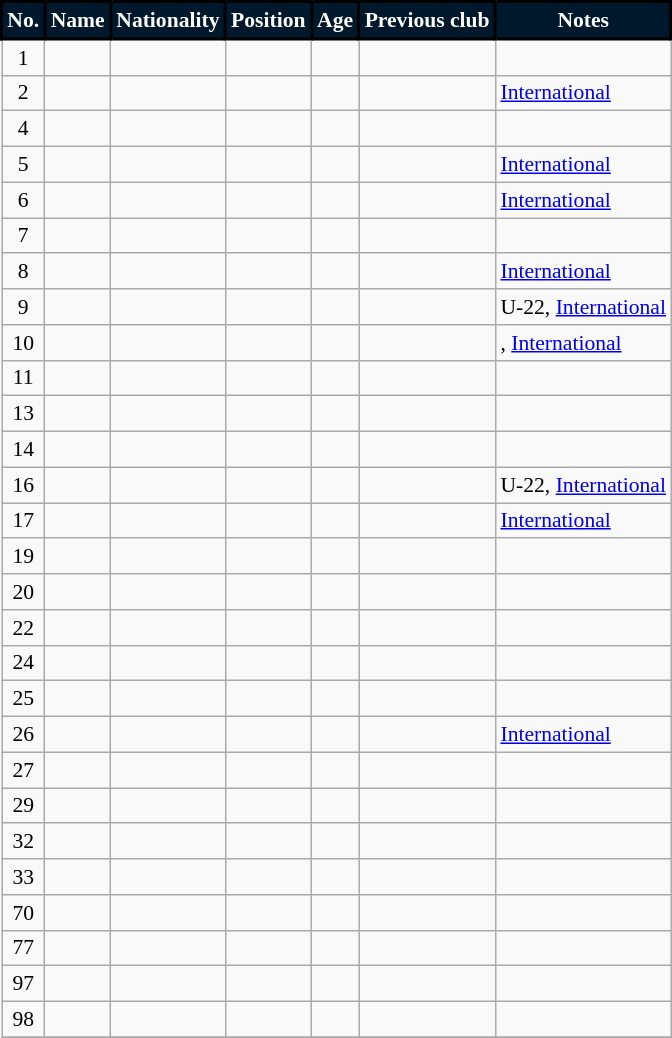<table class="wikitable sortable" style="text-align:left; font-size:90%; max-width:1100px;">
<tr>
<th style="background-color:#00182C; color:#FFFFFF; border:2px solid #000000;" scope="col" data-sort-type="number">No.</th>
<th style="background-color:#00182C; color:#FFFFFF; border:2px solid #000000;" scope="col">Name</th>
<th style="background-color:#00182C; color:#FFFFFF; border:2px solid #000000;" scope="col">Nationality</th>
<th style="background-color:#00182C; color:#FFFFFF; border:2px solid #000000;" scope="col">Position</th>
<th style="background-color:#00182C; color:#FFFFFF; border:2px solid #000000;" scope="col">Age</th>
<th style="background-color:#00182C; color:#FFFFFF; border:2px solid #000000;" scope="col">Previous club</th>
<th style="background-color:#00182C; color:#FFFFFF; border:2px solid #000000;" scope="col">Notes</th>
</tr>
<tr>
<td align=center>1</td>
<td></td>
<td></td>
<td align=center><a href='#'></a></td>
<td align=center></td>
<td></td>
<td></td>
</tr>
<tr>
<td align=center>2</td>
<td></td>
<td></td>
<td align=center><a href='#'></a></td>
<td align=center></td>
<td></td>
<td><a href='#'>International</a></td>
</tr>
<tr>
<td align=center>4</td>
<td></td>
<td></td>
<td align=center><a href='#'></a></td>
<td align=center></td>
<td></td>
<td></td>
</tr>
<tr>
<td align=center>5</td>
<td></td>
<td></td>
<td align=center><a href='#'></a></td>
<td align=center></td>
<td></td>
<td><a href='#'>International</a></td>
</tr>
<tr>
<td align=center>6</td>
<td></td>
<td></td>
<td align=center><a href='#'></a></td>
<td align=center></td>
<td></td>
<td><a href='#'>International</a></td>
</tr>
<tr>
<td align=center>7</td>
<td></td>
<td></td>
<td align=center><a href='#'></a></td>
<td align=center></td>
<td></td>
<td></td>
</tr>
<tr>
<td align=center>8</td>
<td></td>
<td></td>
<td align=center><a href='#'></a></td>
<td align=center></td>
<td></td>
<td><a href='#'>International</a></td>
</tr>
<tr>
<td align=center>9</td>
<td></td>
<td></td>
<td align=center><a href='#'></a></td>
<td align=center></td>
<td></td>
<td>U-22, <a href='#'>International</a></td>
</tr>
<tr>
<td align=center>10</td>
<td></td>
<td></td>
<td align=center><a href='#'></a></td>
<td align=center></td>
<td></td>
<td><a href='#'></a>, <a href='#'>International</a></td>
</tr>
<tr>
<td align=center>11</td>
<td></td>
<td></td>
<td align=center><a href='#'></a></td>
<td align=center></td>
<td></td>
<td><a href='#'></a></td>
</tr>
<tr>
<td align=center>13</td>
<td></td>
<td></td>
<td align=center><a href='#'></a></td>
<td align=center></td>
<td></td>
<td></td>
</tr>
<tr>
<td align=center>14</td>
<td></td>
<td></td>
<td align=center><a href='#'></a></td>
<td align=center></td>
<td></td>
<td></td>
</tr>
<tr>
<td align=center>16</td>
<td></td>
<td></td>
<td align=center><a href='#'></a></td>
<td align=center></td>
<td></td>
<td>U-22, <a href='#'>International</a></td>
</tr>
<tr>
<td align=center>17</td>
<td></td>
<td></td>
<td align=center><a href='#'></a></td>
<td align=center></td>
<td></td>
<td><a href='#'>International</a></td>
</tr>
<tr>
<td align=center>19</td>
<td></td>
<td></td>
<td align=center><a href='#'></a></td>
<td align=center></td>
<td></td>
<td></td>
</tr>
<tr>
<td align=center>20</td>
<td></td>
<td></td>
<td align=center><a href='#'></a></td>
<td align=center></td>
<td></td>
<td></td>
</tr>
<tr>
<td align=center>22</td>
<td></td>
<td></td>
<td align=center><a href='#'></a></td>
<td align=center></td>
<td></td>
<td></td>
</tr>
<tr>
<td align=center>24</td>
<td></td>
<td></td>
<td align=center><a href='#'></a></td>
<td align=center></td>
<td></td>
<td></td>
</tr>
<tr>
<td align=center>25</td>
<td></td>
<td></td>
<td align=center><a href='#'></a></td>
<td align=center></td>
<td></td>
<td></td>
</tr>
<tr>
<td align=center>26</td>
<td></td>
<td></td>
<td align=center><a href='#'></a></td>
<td align=center></td>
<td></td>
<td><a href='#'>International</a></td>
</tr>
<tr>
<td align=center>27</td>
<td></td>
<td></td>
<td align=center><a href='#'></a></td>
<td align=center></td>
<td></td>
<td></td>
</tr>
<tr>
<td align=center>29</td>
<td></td>
<td></td>
<td align=center><a href='#'></a></td>
<td align=center></td>
<td></td>
<td></td>
</tr>
<tr>
<td align=center>32</td>
<td></td>
<td></td>
<td align=center><a href='#'></a></td>
<td align=center></td>
<td></td>
<td></td>
</tr>
<tr>
<td align=center>33</td>
<td></td>
<td></td>
<td align=center><a href='#'></a></td>
<td align=center></td>
<td></td>
<td></td>
</tr>
<tr>
<td align=center>70</td>
<td></td>
<td></td>
<td align=center><a href='#'></a></td>
<td align=center></td>
<td></td>
<td></td>
</tr>
<tr>
<td align=center>77</td>
<td></td>
<td></td>
<td align=center><a href='#'></a></td>
<td align=center></td>
<td></td>
<td></td>
</tr>
<tr>
<td align=center>97</td>
<td></td>
<td></td>
<td align=center><a href='#'></a></td>
<td align=center></td>
<td></td>
<td></td>
</tr>
<tr>
<td align=center>98</td>
<td></td>
<td></td>
<td align=center><a href='#'></a></td>
<td align=center></td>
<td></td>
<td></td>
</tr>
<tr>
</tr>
</table>
